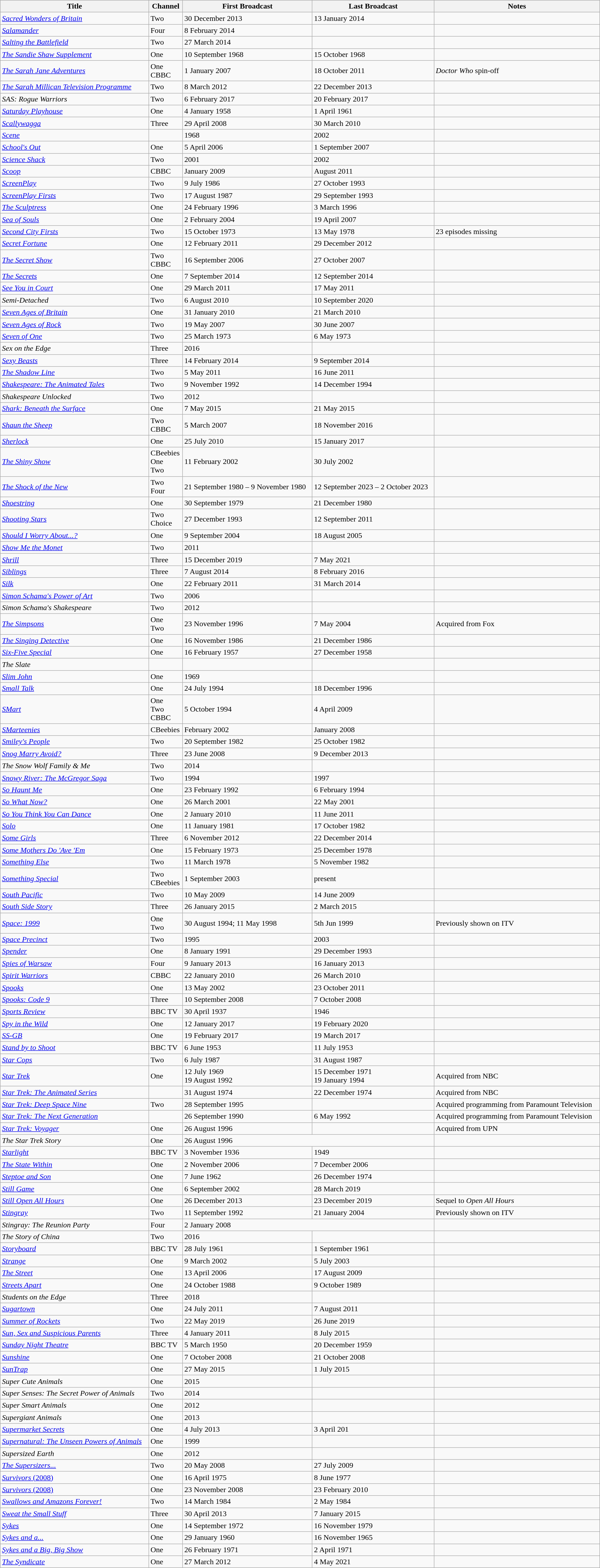<table class="wikitable plainrowheaders sortable" style="width:100%;">
<tr>
<th scope=col>Title</th>
<th scope=col>Channel</th>
<th scope=col>First Broadcast</th>
<th scope=col>Last Broadcast</th>
<th scope=col>Notes</th>
</tr>
<tr>
<td><em><a href='#'>Sacred Wonders of Britain</a></em></td>
<td>Two</td>
<td>30 December 2013</td>
<td>13 January 2014</td>
<td></td>
</tr>
<tr>
<td><em><a href='#'>Salamander</a></em></td>
<td>Four</td>
<td>8 February 2014</td>
<td></td>
<td></td>
</tr>
<tr>
<td><em><a href='#'>Salting the Battlefield</a></em></td>
<td>Two</td>
<td>27 March 2014</td>
<td></td>
<td></td>
</tr>
<tr>
<td><em><a href='#'>The Sandie Shaw Supplement</a></em></td>
<td>One</td>
<td>10 September 1968</td>
<td>15 October 1968</td>
<td></td>
</tr>
<tr>
<td><em><a href='#'>The Sarah Jane Adventures</a></em></td>
<td>One <br> CBBC</td>
<td>1 January 2007</td>
<td>18 October 2011</td>
<td><em>Doctor Who</em> spin-off</td>
</tr>
<tr>
<td><em><a href='#'>The Sarah Millican Television Programme</a></em></td>
<td>Two</td>
<td>8 March 2012</td>
<td>22 December 2013</td>
<td></td>
</tr>
<tr>
<td><em>SAS: Rogue Warriors</em></td>
<td>Two</td>
<td>6 February 2017</td>
<td>20 February 2017</td>
<td></td>
</tr>
<tr>
<td><em><a href='#'>Saturday Playhouse</a></em></td>
<td>One</td>
<td>4 January 1958</td>
<td>1 April 1961</td>
<td></td>
</tr>
<tr>
<td><em><a href='#'>Scallywagga</a></em></td>
<td>Three</td>
<td>29 April 2008</td>
<td>30 March 2010</td>
<td></td>
</tr>
<tr>
<td><em><a href='#'>Scene</a></em></td>
<td></td>
<td>1968</td>
<td>2002</td>
<td></td>
</tr>
<tr>
<td><em><a href='#'>School's Out</a></em></td>
<td>One</td>
<td>5 April 2006</td>
<td>1 September 2007</td>
<td></td>
</tr>
<tr>
<td><em><a href='#'>Science Shack</a></em></td>
<td>Two</td>
<td>2001</td>
<td>2002</td>
<td></td>
</tr>
<tr>
<td><em><a href='#'>Scoop</a></em></td>
<td>CBBC</td>
<td>January 2009</td>
<td>August 2011</td>
<td></td>
</tr>
<tr>
<td><em><a href='#'>ScreenPlay</a></em></td>
<td>Two</td>
<td>9 July 1986</td>
<td>27 October 1993</td>
<td></td>
</tr>
<tr>
<td><em><a href='#'>ScreenPlay Firsts</a></em></td>
<td>Two</td>
<td>17 August 1987</td>
<td>29 September 1993</td>
<td></td>
</tr>
<tr>
<td><em><a href='#'>The Sculptress</a></em></td>
<td>One</td>
<td>24 February 1996</td>
<td>3 March 1996</td>
<td></td>
</tr>
<tr>
<td><em><a href='#'>Sea of Souls</a></em></td>
<td>One</td>
<td>2 February 2004</td>
<td>19 April 2007</td>
<td></td>
</tr>
<tr>
<td><em><a href='#'>Second City Firsts</a></em></td>
<td>Two</td>
<td>15 October 1973</td>
<td>13 May 1978</td>
<td>23 episodes missing</td>
</tr>
<tr>
<td><em><a href='#'>Secret Fortune</a></em></td>
<td>One</td>
<td>12 February 2011</td>
<td>29 December 2012</td>
<td></td>
</tr>
<tr>
<td><em><a href='#'>The Secret Show</a></em></td>
<td>Two <br> CBBC</td>
<td>16 September 2006</td>
<td>27 October 2007</td>
<td></td>
</tr>
<tr>
<td><em><a href='#'>The Secrets</a></em></td>
<td>One</td>
<td>7 September 2014</td>
<td>12 September 2014</td>
<td></td>
</tr>
<tr>
<td><em><a href='#'>See You in Court</a></em></td>
<td>One</td>
<td>29 March 2011</td>
<td>17 May 2011</td>
<td></td>
</tr>
<tr>
<td><em>Semi-Detached</em></td>
<td>Two</td>
<td>6 August 2010</td>
<td>10 September 2020</td>
<td></td>
</tr>
<tr>
<td><em><a href='#'>Seven Ages of Britain</a></em></td>
<td>One</td>
<td>31 January 2010</td>
<td>21 March 2010</td>
<td></td>
</tr>
<tr>
<td><em><a href='#'>Seven Ages of Rock</a></em></td>
<td>Two</td>
<td>19 May 2007</td>
<td>30 June 2007</td>
<td></td>
</tr>
<tr>
<td><em><a href='#'>Seven of One</a></em></td>
<td>Two</td>
<td>25 March 1973</td>
<td>6 May 1973</td>
<td></td>
</tr>
<tr>
<td><em>Sex on the Edge</em></td>
<td>Three</td>
<td>2016</td>
<td></td>
<td></td>
</tr>
<tr>
<td><em><a href='#'>Sexy Beasts</a></em></td>
<td>Three</td>
<td>14 February 2014</td>
<td>9 September 2014</td>
<td></td>
</tr>
<tr>
<td><em><a href='#'>The Shadow Line</a></em></td>
<td>Two</td>
<td>5 May 2011</td>
<td>16 June 2011</td>
<td></td>
</tr>
<tr>
<td><em><a href='#'>Shakespeare: The Animated Tales</a></em></td>
<td>Two</td>
<td>9 November 1992</td>
<td>14 December 1994</td>
<td></td>
</tr>
<tr>
<td><em>Shakespeare Unlocked</em></td>
<td>Two</td>
<td>2012</td>
<td></td>
<td></td>
</tr>
<tr>
<td><em><a href='#'>Shark: Beneath the Surface</a></em></td>
<td>One</td>
<td>7 May 2015</td>
<td>21 May 2015</td>
<td></td>
</tr>
<tr>
<td><em><a href='#'>Shaun the Sheep</a></em></td>
<td>Two <br> CBBC</td>
<td>5 March 2007</td>
<td>18 November 2016</td>
<td></td>
</tr>
<tr>
<td><em><a href='#'>Sherlock</a></em></td>
<td>One</td>
<td>25 July 2010</td>
<td>15 January 2017</td>
<td></td>
</tr>
<tr>
<td><em><a href='#'>The Shiny Show</a></em></td>
<td>CBeebies <br> One <br> Two</td>
<td>11 February 2002</td>
<td>30 July 2002</td>
<td></td>
</tr>
<tr>
<td><em><a href='#'>The Shock of the New</a></em></td>
<td>Two <br> Four</td>
<td>21 September 1980 – 9 November 1980</td>
<td>12 September 2023 – 2 October 2023</td>
<td></td>
</tr>
<tr>
<td><em><a href='#'>Shoestring</a></em></td>
<td>One</td>
<td>30 September 1979</td>
<td>21 December 1980</td>
<td></td>
</tr>
<tr>
<td><em><a href='#'>Shooting Stars</a></em></td>
<td>Two  <br> Choice </td>
<td>27 December 1993</td>
<td>12 September 2011</td>
<td></td>
</tr>
<tr>
<td><em><a href='#'>Should I Worry About...?</a></em></td>
<td>One</td>
<td>9 September 2004</td>
<td>18 August 2005</td>
<td></td>
</tr>
<tr>
<td><em><a href='#'>Show Me the Monet</a></em></td>
<td>Two</td>
<td>2011</td>
<td></td>
<td></td>
</tr>
<tr>
<td><em><a href='#'>Shrill</a></em></td>
<td>Three</td>
<td>15 December 2019</td>
<td>7 May 2021</td>
<td></td>
</tr>
<tr>
<td><em><a href='#'>Siblings</a></em></td>
<td>Three</td>
<td>7 August 2014</td>
<td>8 February 2016</td>
<td></td>
</tr>
<tr>
<td><em><a href='#'>Silk</a></em></td>
<td>One</td>
<td>22 February 2011</td>
<td>31 March 2014</td>
<td></td>
</tr>
<tr>
<td><em><a href='#'>Simon Schama's Power of Art</a></em></td>
<td>Two</td>
<td>2006</td>
<td></td>
<td></td>
</tr>
<tr>
<td><em>Simon Schama's Shakespeare</em></td>
<td>Two</td>
<td>2012</td>
<td></td>
<td></td>
</tr>
<tr>
<td><em><a href='#'>The Simpsons</a></em></td>
<td>One <br> Two</td>
<td>23 November 1996</td>
<td>7 May 2004</td>
<td>Acquired from Fox</td>
</tr>
<tr>
<td><em><a href='#'>The Singing Detective</a></em></td>
<td>One</td>
<td>16 November 1986</td>
<td>21 December 1986</td>
<td></td>
</tr>
<tr>
<td><em><a href='#'>Six-Five Special</a></em></td>
<td>One</td>
<td>16 February 1957</td>
<td>27 December 1958</td>
<td></td>
</tr>
<tr>
<td><em>The Slate</em></td>
<td></td>
<td></td>
<td></td>
<td></td>
</tr>
<tr>
<td><em><a href='#'>Slim John</a></em></td>
<td>One</td>
<td>1969</td>
<td></td>
<td></td>
</tr>
<tr>
<td><em><a href='#'>Small Talk</a></em></td>
<td>One</td>
<td>24 July 1994</td>
<td>18 December 1996</td>
<td></td>
</tr>
<tr>
<td><em><a href='#'>SMart</a></em></td>
<td>One  <br> Two  <br> CBBC </td>
<td>5 October 1994</td>
<td>4 April 2009</td>
<td></td>
</tr>
<tr>
<td><em><a href='#'>SMarteenies</a></em></td>
<td>CBeebies</td>
<td>February 2002</td>
<td>January 2008</td>
<td></td>
</tr>
<tr>
<td><em><a href='#'>Smiley's People</a></em></td>
<td>Two</td>
<td>20 September 1982</td>
<td>25 October 1982</td>
<td></td>
</tr>
<tr>
<td><em><a href='#'>Snog Marry Avoid?</a></em></td>
<td>Three</td>
<td>23 June 2008</td>
<td>9 December 2013</td>
<td></td>
</tr>
<tr>
<td><em>The Snow Wolf Family & Me</em></td>
<td>Two</td>
<td>2014</td>
<td></td>
<td></td>
</tr>
<tr>
<td><em><a href='#'>Snowy River: The McGregor Saga</a></em></td>
<td>Two</td>
<td>1994</td>
<td>1997</td>
<td></td>
</tr>
<tr>
<td><em><a href='#'>So Haunt Me</a></em></td>
<td>One</td>
<td>23 February 1992</td>
<td>6 February 1994</td>
<td></td>
</tr>
<tr>
<td><em><a href='#'>So What Now?</a></em></td>
<td>One</td>
<td>26 March 2001</td>
<td>22 May 2001</td>
<td></td>
</tr>
<tr>
<td><em><a href='#'>So You Think You Can Dance</a></em></td>
<td>One</td>
<td>2 January 2010</td>
<td>11 June 2011</td>
<td></td>
</tr>
<tr>
<td><em><a href='#'>Solo</a></em></td>
<td>One</td>
<td>11 January 1981</td>
<td>17 October 1982</td>
<td></td>
</tr>
<tr>
<td><em><a href='#'>Some Girls</a></em></td>
<td>Three</td>
<td>6 November 2012</td>
<td>22 December 2014</td>
<td></td>
</tr>
<tr>
<td><em><a href='#'>Some Mothers Do 'Ave 'Em</a></em></td>
<td>One</td>
<td>15 February 1973</td>
<td>25 December 1978</td>
<td></td>
</tr>
<tr>
<td><em><a href='#'>Something Else</a></em></td>
<td>Two</td>
<td>11 March 1978</td>
<td>5 November 1982</td>
<td></td>
</tr>
<tr>
<td><em><a href='#'>Something Special</a></em></td>
<td>Two <br> CBeebies</td>
<td>1 September 2003</td>
<td>present</td>
<td></td>
</tr>
<tr>
<td><em><a href='#'>South Pacific</a></em></td>
<td>Two</td>
<td>10 May 2009</td>
<td>14 June 2009</td>
<td></td>
</tr>
<tr>
<td><em><a href='#'>South Side Story</a></em></td>
<td>Three</td>
<td>26 January 2015</td>
<td>2 March 2015</td>
<td></td>
</tr>
<tr>
<td><em><a href='#'>Space: 1999</a></em></td>
<td>One  <br> Two </td>
<td>30 August 1994; 11 May 1998</td>
<td>5th Jun 1999</td>
<td>Previously shown on ITV</td>
</tr>
<tr>
<td><em><a href='#'>Space Precinct</a></em></td>
<td>Two</td>
<td>1995</td>
<td>2003</td>
<td></td>
</tr>
<tr>
<td><em><a href='#'>Spender</a></em></td>
<td>One</td>
<td>8 January 1991</td>
<td>29 December 1993</td>
<td></td>
</tr>
<tr>
<td><em><a href='#'>Spies of Warsaw</a></em></td>
<td>Four</td>
<td>9 January 2013</td>
<td>16 January 2013</td>
<td></td>
</tr>
<tr>
<td><em><a href='#'>Spirit Warriors</a></em></td>
<td>CBBC</td>
<td>22 January 2010</td>
<td>26 March 2010</td>
<td></td>
</tr>
<tr>
<td><em><a href='#'>Spooks</a></em></td>
<td>One</td>
<td>13 May 2002</td>
<td>23 October 2011</td>
<td></td>
</tr>
<tr>
<td><em><a href='#'>Spooks: Code 9</a></em></td>
<td>Three</td>
<td>10 September 2008</td>
<td>7 October 2008</td>
<td></td>
</tr>
<tr>
<td><em><a href='#'>Sports Review</a></em></td>
<td>BBC TV</td>
<td>30 April 1937</td>
<td>1946</td>
<td></td>
</tr>
<tr>
<td><em><a href='#'>Spy in the Wild</a></em></td>
<td>One</td>
<td>12 January 2017</td>
<td>19 February 2020</td>
<td></td>
</tr>
<tr>
<td><em><a href='#'>SS-GB</a></em></td>
<td>One</td>
<td>19 February 2017</td>
<td>19 March 2017</td>
<td></td>
</tr>
<tr>
<td><em><a href='#'>Stand by to Shoot</a></em></td>
<td>BBC TV</td>
<td>6 June 1953</td>
<td>11 July 1953</td>
<td></td>
</tr>
<tr>
<td><em><a href='#'>Star Cops</a></em></td>
<td>Two</td>
<td>6 July 1987</td>
<td>31 August 1987</td>
<td></td>
</tr>
<tr>
<td><em><a href='#'>Star Trek</a></em></td>
<td>One</td>
<td>12 July 1969 <br> 19 August 1992</td>
<td>15 December 1971 <br> 19 January 1994</td>
<td>Acquired from NBC</td>
</tr>
<tr>
<td><em><a href='#'>Star Trek: The Animated Series</a></em></td>
<td></td>
<td>31 August 1974</td>
<td>22 December 1974</td>
<td>Acquired from NBC</td>
</tr>
<tr>
<td><em><a href='#'>Star Trek: Deep Space Nine</a></em></td>
<td>Two</td>
<td>28 September 1995</td>
<td></td>
<td>Acquired programming from Paramount Television</td>
</tr>
<tr>
<td><em><a href='#'>Star Trek: The Next Generation</a></em></td>
<td></td>
<td>26 September 1990</td>
<td>6 May 1992</td>
<td>Acquired programming from Paramount Television</td>
</tr>
<tr>
<td><em><a href='#'>Star Trek: Voyager</a></em></td>
<td>One</td>
<td>26 August 1996</td>
<td></td>
<td>Acquired from UPN</td>
</tr>
<tr>
<td><em>The Star Trek Story</em></td>
<td>One</td>
<td colspan="2">26 August 1996</td>
<td></td>
</tr>
<tr>
<td><em><a href='#'>Starlight</a></em></td>
<td>BBC TV</td>
<td>3 November 1936</td>
<td>1949</td>
<td></td>
</tr>
<tr>
<td><em><a href='#'>The State Within</a></em></td>
<td>One</td>
<td>2 November 2006</td>
<td>7 December 2006</td>
<td></td>
</tr>
<tr>
<td><em><a href='#'>Steptoe and Son</a></em></td>
<td>One</td>
<td>7 June 1962</td>
<td>26 December 1974</td>
<td></td>
</tr>
<tr>
<td><em><a href='#'>Still Game</a></em></td>
<td>One</td>
<td>6 September 2002</td>
<td>28 March 2019</td>
<td></td>
</tr>
<tr>
<td><em><a href='#'>Still Open All Hours</a></em></td>
<td>One</td>
<td>26 December 2013</td>
<td>23 December 2019</td>
<td>Sequel to <em>Open All Hours</em></td>
</tr>
<tr>
<td><em><a href='#'>Stingray</a></em></td>
<td>Two</td>
<td>11 September 1992</td>
<td>21 January 2004</td>
<td>Previously shown on ITV</td>
</tr>
<tr>
<td><em>Stingray: The Reunion Party</em></td>
<td>Four</td>
<td colspan="2">2 January 2008</td>
<td></td>
</tr>
<tr>
<td><em>The Story of China</em></td>
<td>Two</td>
<td>2016</td>
<td></td>
<td></td>
</tr>
<tr>
<td><em><a href='#'>Storyboard</a></em></td>
<td>BBC TV</td>
<td>28 July 1961</td>
<td>1 September 1961</td>
<td></td>
</tr>
<tr>
<td><em><a href='#'>Strange</a></em></td>
<td>One</td>
<td>9 March 2002</td>
<td>5 July 2003</td>
<td></td>
</tr>
<tr>
<td><em><a href='#'>The Street</a></em></td>
<td>One</td>
<td>13 April 2006</td>
<td>17 August 2009</td>
<td></td>
</tr>
<tr>
<td><em><a href='#'>Streets Apart</a></em></td>
<td>One</td>
<td>24 October 1988</td>
<td>9 October 1989</td>
<td></td>
</tr>
<tr>
<td><em>Students on the Edge</em></td>
<td>Three</td>
<td>2018</td>
<td></td>
<td></td>
</tr>
<tr>
<td><em><a href='#'>Sugartown</a></em></td>
<td>One</td>
<td>24 July 2011</td>
<td>7 August 2011</td>
<td></td>
</tr>
<tr>
<td><em><a href='#'>Summer of Rockets</a></em></td>
<td>Two</td>
<td>22 May 2019</td>
<td>26 June 2019</td>
<td></td>
</tr>
<tr>
<td><em><a href='#'>Sun, Sex and Suspicious Parents</a></em></td>
<td>Three</td>
<td>4 January 2011</td>
<td>8 July 2015</td>
<td></td>
</tr>
<tr>
<td><em><a href='#'>Sunday Night Theatre</a></em></td>
<td>BBC TV</td>
<td>5 March 1950</td>
<td>20 December 1959</td>
<td></td>
</tr>
<tr>
<td><em><a href='#'>Sunshine</a></em></td>
<td>One</td>
<td>7 October 2008</td>
<td>21 October 2008</td>
<td></td>
</tr>
<tr>
<td><em><a href='#'>SunTrap</a></em></td>
<td>One</td>
<td>27 May 2015</td>
<td>1 July 2015</td>
<td></td>
</tr>
<tr>
<td><em>Super Cute Animals</em></td>
<td>One</td>
<td>2015</td>
<td></td>
<td></td>
</tr>
<tr>
<td><em>Super Senses: The Secret Power of Animals</em></td>
<td>Two</td>
<td>2014</td>
<td></td>
<td></td>
</tr>
<tr>
<td><em>Super Smart Animals</em></td>
<td>One</td>
<td>2012</td>
<td></td>
<td></td>
</tr>
<tr>
<td><em>Supergiant Animals</em></td>
<td>One</td>
<td>2013</td>
<td></td>
<td></td>
</tr>
<tr>
<td><em><a href='#'>Supermarket Secrets</a></em></td>
<td>One</td>
<td>4 July 2013</td>
<td>3 April 201</td>
<td></td>
</tr>
<tr>
<td><em><a href='#'>Supernatural: The Unseen Powers of Animals</a></em></td>
<td>One</td>
<td>1999</td>
<td></td>
<td></td>
</tr>
<tr>
<td><em>Supersized Earth</em></td>
<td>One</td>
<td>2012</td>
<td></td>
<td></td>
</tr>
<tr>
<td><em><a href='#'>The Supersizers...</a></em></td>
<td>Two</td>
<td>20 May 2008</td>
<td>27 July 2009</td>
<td></td>
</tr>
<tr>
<td><a href='#'><em>Survivors</em> (2008)</a></td>
<td>One</td>
<td>16 April 1975</td>
<td>8 June 1977</td>
<td></td>
</tr>
<tr>
<td><a href='#'><em>Survivors</em> (2008)</a></td>
<td>One</td>
<td>23 November 2008</td>
<td>23 February 2010</td>
<td></td>
</tr>
<tr>
<td><em><a href='#'>Swallows and Amazons Forever!</a></em></td>
<td>Two</td>
<td>14 March 1984</td>
<td>2 May 1984</td>
<td></td>
</tr>
<tr>
<td><em><a href='#'>Sweat the Small Stuff</a></em></td>
<td>Three</td>
<td>30 April 2013</td>
<td>7 January 2015</td>
<td></td>
</tr>
<tr>
<td><em><a href='#'>Sykes</a></em></td>
<td>One</td>
<td>14 September 1972</td>
<td>16 November 1979</td>
<td></td>
</tr>
<tr>
<td><em><a href='#'>Sykes and a...</a></em></td>
<td>One</td>
<td>29 January 1960</td>
<td>16 November 1965</td>
<td></td>
</tr>
<tr>
<td><em><a href='#'>Sykes and a Big, Big Show</a></em></td>
<td>One</td>
<td>26 February 1971</td>
<td>2 April 1971</td>
<td></td>
</tr>
<tr>
<td><em><a href='#'>The Syndicate</a></em></td>
<td>One</td>
<td>27 March 2012</td>
<td>4 May 2021</td>
<td></td>
</tr>
</table>
